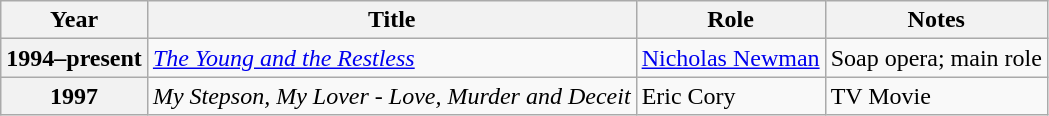<table class="wikitable unsortable plainrowheaders">
<tr>
<th scope="col">Year</th>
<th scope="col">Title</th>
<th scope="col">Role</th>
<th scope="col">Notes</th>
</tr>
<tr>
<th scope="row">1994–present</th>
<td><em><a href='#'>The Young and the Restless</a></em></td>
<td><a href='#'>Nicholas Newman</a></td>
<td>Soap opera; main role</td>
</tr>
<tr>
<th scope="row">1997</th>
<td><em>My Stepson, My Lover - Love, Murder and Deceit</em></td>
<td>Eric Cory</td>
<td>TV Movie</td>
</tr>
</table>
